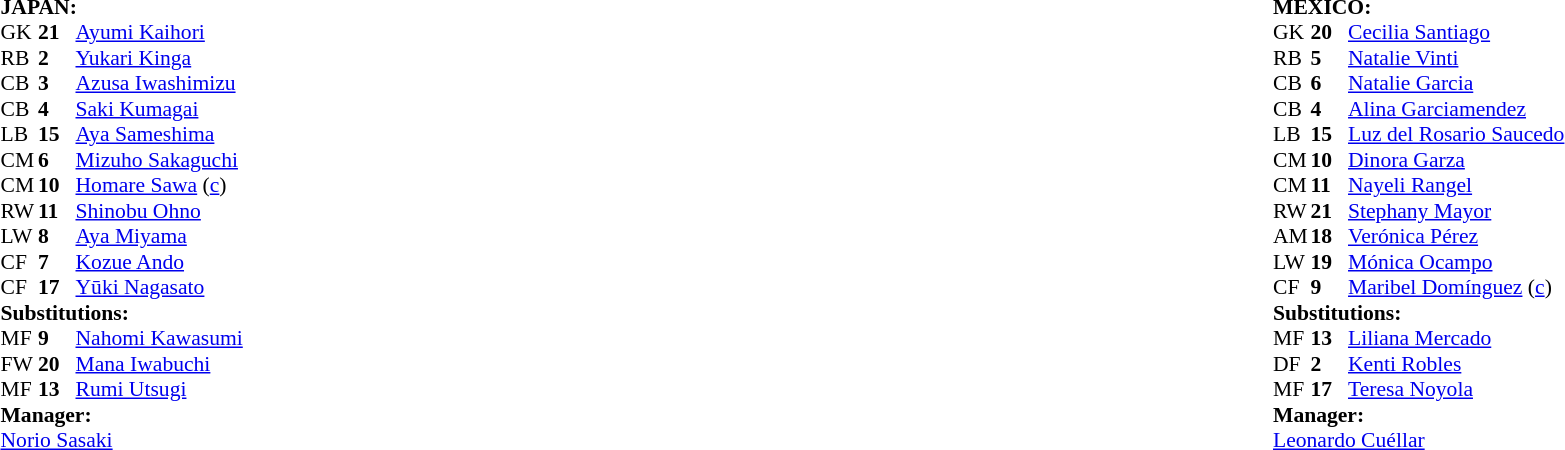<table width="100%">
<tr>
<td valign="top" width="50%"><br><table style="font-size: 90%" cellspacing="0" cellpadding="0">
<tr>
<td colspan=4><br><strong>JAPAN:</strong></td>
</tr>
<tr>
<th width="25"></th>
<th width="25"></th>
</tr>
<tr>
<td>GK</td>
<td><strong>21</strong></td>
<td><a href='#'>Ayumi Kaihori</a></td>
</tr>
<tr>
<td>RB</td>
<td><strong>2</strong></td>
<td><a href='#'>Yukari Kinga</a></td>
</tr>
<tr>
<td>CB</td>
<td><strong>3</strong></td>
<td><a href='#'>Azusa Iwashimizu</a></td>
</tr>
<tr>
<td>CB</td>
<td><strong>4</strong></td>
<td><a href='#'>Saki Kumagai</a></td>
</tr>
<tr>
<td>LB</td>
<td><strong>15</strong></td>
<td><a href='#'>Aya Sameshima</a></td>
</tr>
<tr>
<td>CM</td>
<td><strong>6</strong></td>
<td><a href='#'>Mizuho Sakaguchi</a></td>
</tr>
<tr>
<td>CM</td>
<td><strong>10</strong></td>
<td><a href='#'>Homare Sawa</a> (<a href='#'>c</a>)</td>
<td></td>
<td></td>
</tr>
<tr>
<td>RW</td>
<td><strong>11</strong></td>
<td><a href='#'>Shinobu Ohno</a></td>
<td></td>
<td></td>
</tr>
<tr>
<td>LW</td>
<td><strong>8</strong></td>
<td><a href='#'>Aya Miyama</a></td>
</tr>
<tr>
<td>CF</td>
<td><strong>7</strong></td>
<td><a href='#'>Kozue Ando</a></td>
<td></td>
<td></td>
</tr>
<tr>
<td>CF</td>
<td><strong>17</strong></td>
<td><a href='#'>Yūki Nagasato</a></td>
</tr>
<tr>
<td colspan=3><strong>Substitutions:</strong></td>
</tr>
<tr>
<td>MF</td>
<td><strong>9</strong></td>
<td><a href='#'>Nahomi Kawasumi</a></td>
<td></td>
<td></td>
</tr>
<tr>
<td>FW</td>
<td><strong>20</strong></td>
<td><a href='#'>Mana Iwabuchi</a></td>
<td></td>
<td></td>
</tr>
<tr>
<td>MF</td>
<td><strong>13</strong></td>
<td><a href='#'>Rumi Utsugi</a></td>
<td></td>
<td></td>
</tr>
<tr>
<td colspan=3><strong>Manager:</strong></td>
</tr>
<tr>
<td colspan=3><a href='#'>Norio Sasaki</a></td>
</tr>
</table>
</td>
<td valign="top"></td>
<td valign="top" width="50%"><br><table style="font-size: 90%" cellspacing="0" cellpadding="0" align="center">
<tr>
<td colspan=4><br><strong>MEXICO:</strong></td>
</tr>
<tr>
<th width=25></th>
<th width=25></th>
</tr>
<tr>
<td>GK</td>
<td><strong>20</strong></td>
<td><a href='#'>Cecilia Santiago</a></td>
</tr>
<tr>
<td>RB</td>
<td><strong>5</strong></td>
<td><a href='#'>Natalie Vinti</a></td>
</tr>
<tr>
<td>CB</td>
<td><strong>6</strong></td>
<td><a href='#'>Natalie Garcia</a></td>
</tr>
<tr>
<td>CB</td>
<td><strong>4</strong></td>
<td><a href='#'>Alina Garciamendez</a></td>
</tr>
<tr>
<td>LB</td>
<td><strong>15</strong></td>
<td><a href='#'>Luz del Rosario Saucedo</a></td>
</tr>
<tr>
<td>CM</td>
<td><strong>10</strong></td>
<td><a href='#'>Dinora Garza</a></td>
</tr>
<tr>
<td>CM</td>
<td><strong>11</strong></td>
<td><a href='#'>Nayeli Rangel</a></td>
<td></td>
<td></td>
</tr>
<tr>
<td>RW</td>
<td><strong>21</strong></td>
<td><a href='#'>Stephany Mayor</a></td>
</tr>
<tr>
<td>AM</td>
<td><strong>18</strong></td>
<td><a href='#'>Verónica Pérez</a></td>
<td></td>
<td></td>
</tr>
<tr>
<td>LW</td>
<td><strong>19</strong></td>
<td><a href='#'>Mónica Ocampo</a></td>
</tr>
<tr>
<td>CF</td>
<td><strong>9</strong></td>
<td><a href='#'>Maribel Domínguez</a> (<a href='#'>c</a>)</td>
<td></td>
<td></td>
</tr>
<tr>
<td colspan=3><strong>Substitutions:</strong></td>
</tr>
<tr>
<td>MF</td>
<td><strong>13</strong></td>
<td><a href='#'>Liliana Mercado</a></td>
<td></td>
<td></td>
</tr>
<tr>
<td>DF</td>
<td><strong>2</strong></td>
<td><a href='#'>Kenti Robles</a></td>
<td></td>
<td></td>
</tr>
<tr>
<td>MF</td>
<td><strong>17</strong></td>
<td><a href='#'>Teresa Noyola</a></td>
<td></td>
<td></td>
</tr>
<tr>
<td colspan=3><strong>Manager:</strong></td>
</tr>
<tr>
<td colspan=3><a href='#'>Leonardo Cuéllar</a></td>
</tr>
</table>
</td>
</tr>
</table>
